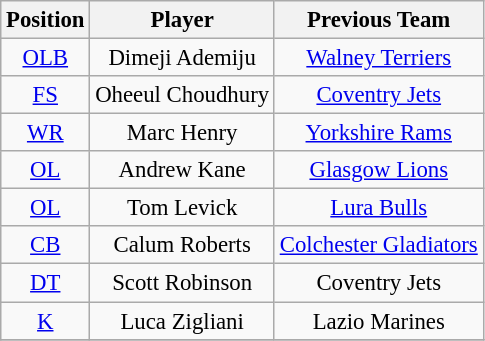<table class="wikitable" style="font-size: 95%; text-align: center;">
<tr>
<th>Position</th>
<th>Player</th>
<th>Previous Team</th>
</tr>
<tr>
<td><a href='#'>OLB</a></td>
<td>Dimeji Ademiju</td>
<td><a href='#'>Walney Terriers</a></td>
</tr>
<tr>
<td><a href='#'>FS</a></td>
<td>Oheeul Choudhury</td>
<td><a href='#'>Coventry Jets</a></td>
</tr>
<tr>
<td><a href='#'>WR</a></td>
<td>Marc Henry</td>
<td><a href='#'>Yorkshire Rams</a></td>
</tr>
<tr>
<td><a href='#'>OL</a></td>
<td>Andrew Kane</td>
<td><a href='#'>Glasgow Lions</a></td>
</tr>
<tr>
<td><a href='#'>OL</a></td>
<td>Tom Levick</td>
<td><a href='#'>Lura Bulls</a></td>
</tr>
<tr>
<td><a href='#'>CB</a></td>
<td>Calum Roberts</td>
<td><a href='#'>Colchester Gladiators</a></td>
</tr>
<tr>
<td><a href='#'>DT</a></td>
<td>Scott Robinson</td>
<td>Coventry Jets</td>
</tr>
<tr>
<td><a href='#'>K</a></td>
<td>Luca Zigliani</td>
<td>Lazio Marines</td>
</tr>
<tr>
</tr>
</table>
